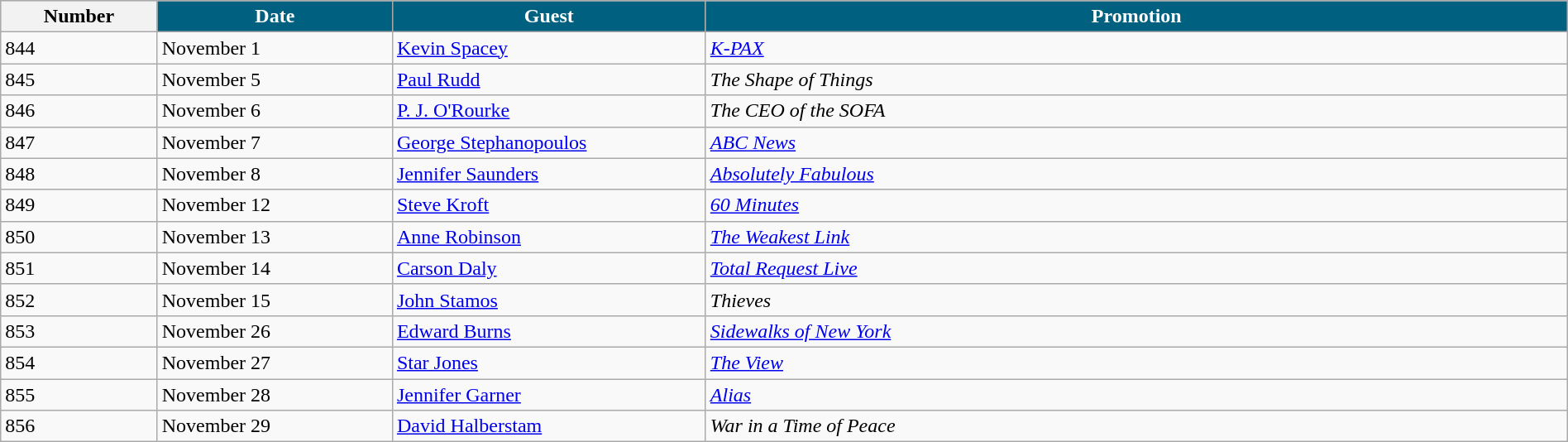<table class="wikitable" width="100%">
<tr bgcolor="#CCCCCC">
<th>Number</th>
<th width="15%" style="background:#006080; color:#FFFFFF">Date</th>
<th width="20%" style="background:#006080; color:#FFFFFF">Guest</th>
<th width="55%" style="background:#006080; color:#FFFFFF">Promotion</th>
</tr>
<tr>
<td>844</td>
<td>November 1</td>
<td><a href='#'>Kevin Spacey</a></td>
<td><em><a href='#'>K-PAX</a></em></td>
</tr>
<tr>
<td>845</td>
<td>November 5</td>
<td><a href='#'>Paul Rudd</a></td>
<td><em>The Shape of Things</em></td>
</tr>
<tr>
<td>846</td>
<td>November 6</td>
<td><a href='#'>P. J. O'Rourke</a></td>
<td><em>The CEO of the SOFA</em></td>
</tr>
<tr>
<td>847</td>
<td>November 7</td>
<td><a href='#'>George Stephanopoulos</a></td>
<td><em><a href='#'>ABC News</a></em></td>
</tr>
<tr>
<td>848</td>
<td>November 8</td>
<td><a href='#'>Jennifer Saunders</a></td>
<td><em><a href='#'>Absolutely Fabulous</a></em></td>
</tr>
<tr>
<td>849</td>
<td>November 12</td>
<td><a href='#'>Steve Kroft</a></td>
<td><em><a href='#'>60 Minutes</a></em></td>
</tr>
<tr>
<td>850</td>
<td>November 13</td>
<td><a href='#'>Anne Robinson</a></td>
<td><em><a href='#'>The Weakest Link</a></em></td>
</tr>
<tr>
<td>851</td>
<td>November 14</td>
<td><a href='#'>Carson Daly</a></td>
<td><em><a href='#'>Total Request Live</a></em></td>
</tr>
<tr>
<td>852</td>
<td>November 15</td>
<td><a href='#'>John Stamos</a></td>
<td><em>Thieves</em></td>
</tr>
<tr>
<td>853</td>
<td>November 26</td>
<td><a href='#'>Edward Burns</a></td>
<td><em><a href='#'>Sidewalks of New York</a></em></td>
</tr>
<tr>
<td>854</td>
<td>November 27</td>
<td><a href='#'>Star Jones</a></td>
<td><em><a href='#'>The View</a></em></td>
</tr>
<tr>
<td>855</td>
<td>November 28</td>
<td><a href='#'>Jennifer Garner</a></td>
<td><em><a href='#'>Alias</a></em></td>
</tr>
<tr>
<td>856</td>
<td>November 29</td>
<td><a href='#'>David Halberstam</a></td>
<td><em>War in a Time of Peace</em></td>
</tr>
</table>
